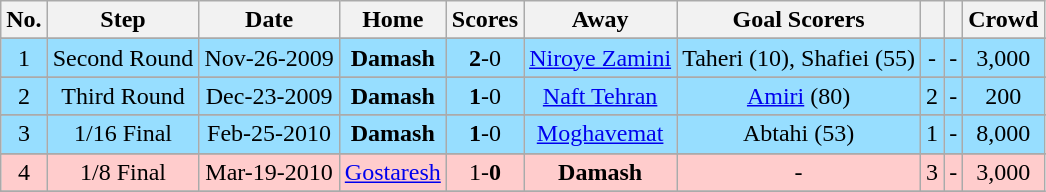<table class="wikitable" style="text-align:center">
<tr>
<th>No.</th>
<th>Step</th>
<th>Date</th>
<th>Home</th>
<th>Scores</th>
<th>Away</th>
<th>Goal Scorers</th>
<th></th>
<th></th>
<th>Crowd</th>
</tr>
<tr>
</tr>
<tr style="background: #97DEFF;">
<td>1</td>
<td>Second Round</td>
<td>Nov-26-2009</td>
<td><strong>Damash</strong></td>
<td><strong>2</strong>-0</td>
<td><a href='#'>Niroye Zamini</a></td>
<td>Taheri (10), Shafiei (55)</td>
<td>-</td>
<td>-</td>
<td>3,000</td>
</tr>
<tr>
</tr>
<tr style="background: #97DEFF;">
<td>2</td>
<td>Third Round</td>
<td>Dec-23-2009</td>
<td><strong>Damash</strong></td>
<td><strong>1</strong>-0</td>
<td><a href='#'>Naft Tehran</a></td>
<td><a href='#'>Amiri</a> (80)</td>
<td>2</td>
<td>-</td>
<td>200</td>
</tr>
<tr>
</tr>
<tr style="background: #97DEFF;">
<td>3</td>
<td>1/16 Final</td>
<td>Feb-25-2010</td>
<td><strong>Damash</strong></td>
<td><strong>1</strong>-0</td>
<td><a href='#'>Moghavemat</a></td>
<td>Abtahi (53)</td>
<td>1</td>
<td>-</td>
<td>8,000</td>
</tr>
<tr>
</tr>
<tr style="background: #FFCCCC;">
<td>4</td>
<td>1/8 Final</td>
<td>Mar-19-2010</td>
<td><a href='#'>Gostaresh</a></td>
<td>1-<strong>0</strong></td>
<td><strong>Damash</strong></td>
<td>-</td>
<td>3</td>
<td>-</td>
<td>3,000</td>
</tr>
<tr>
</tr>
</table>
